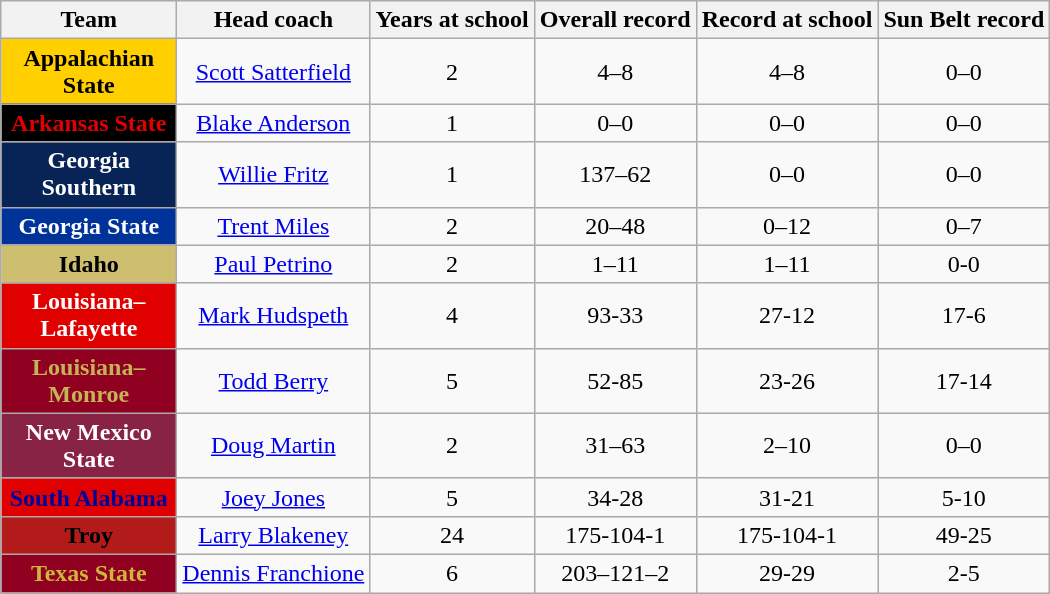<table class="wikitable sortable" style="text-align: center;">
<tr>
<th style="width:110px;">Team</th>
<th>Head coach</th>
<th>Years at school</th>
<th>Overall record</th>
<th>Record at school</th>
<th>Sun Belt record</th>
</tr>
<tr>
<th style="background:#ffcf00; color:#000;">Appalachian State</th>
<td><a href='#'>Scott Satterfield</a></td>
<td>2</td>
<td>4–8</td>
<td>4–8</td>
<td>0–0</td>
</tr>
<tr>
<th style="background:#000; color:#e00000;">Arkansas State</th>
<td><a href='#'>Blake Anderson</a></td>
<td>1</td>
<td>0–0</td>
<td>0–0</td>
<td>0–0</td>
</tr>
<tr>
<th style="background:#082456; color:white;">Georgia Southern</th>
<td><a href='#'>Willie Fritz</a></td>
<td>1</td>
<td>137–62</td>
<td>0–0</td>
<td>0–0</td>
</tr>
<tr>
<th style="background:#003399; color:white;">Georgia State</th>
<td><a href='#'>Trent Miles</a></td>
<td>2</td>
<td>20–48</td>
<td>0–12</td>
<td>0–7</td>
</tr>
<tr>
<th style="background:#cebe70; color:black;">Idaho</th>
<td><a href='#'>Paul Petrino</a></td>
<td>2</td>
<td>1–11</td>
<td>1–11</td>
<td>0-0</td>
</tr>
<tr>
<th style="background:#e00000; color:#fff;">Louisiana–Lafayette</th>
<td><a href='#'>Mark Hudspeth</a></td>
<td>4</td>
<td>93-33</td>
<td>27-12</td>
<td>17-6</td>
</tr>
<tr>
<th style="background:#900020; color:#C5B358;">Louisiana–Monroe</th>
<td><a href='#'>Todd Berry</a></td>
<td>5</td>
<td>52-85</td>
<td>23-26</td>
<td>17-14</td>
</tr>
<tr>
<th style="background:#882345; color:white;">New Mexico State</th>
<td><a href='#'>Doug Martin</a></td>
<td>2</td>
<td>31–63</td>
<td>2–10</td>
<td>0–0</td>
</tr>
<tr>
<th style="background:#e00000; color:#00009C;">South Alabama</th>
<td><a href='#'>Joey Jones</a></td>
<td>5</td>
<td>34-28</td>
<td>31-21</td>
<td>5-10</td>
</tr>
<tr>
<th style="background:#b31b1b; color:#000;">Troy</th>
<td><a href='#'>Larry Blakeney</a></td>
<td>24</td>
<td>175-104-1</td>
<td>175-104-1</td>
<td>49-25</td>
</tr>
<tr>
<th style="background:#900020; color:#CFB53B;">Texas State</th>
<td><a href='#'>Dennis Franchione</a></td>
<td>6</td>
<td>203–121–2</td>
<td>29-29</td>
<td>2-5</td>
</tr>
</table>
